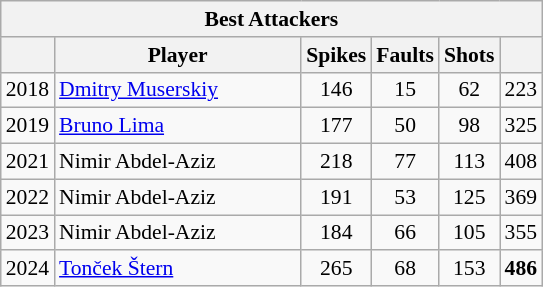<table class="wikitable sortable" style=font-size:90%>
<tr>
<th colspan=7>Best Attackers</th>
</tr>
<tr>
<th></th>
<th width=158>Player</th>
<th width=20>Spikes</th>
<th width=20>Faults</th>
<th width=20>Shots</th>
<th width=20></th>
</tr>
<tr>
<td>2018</td>
<td> <a href='#'>Dmitry Muserskiy</a></td>
<td align=center>146</td>
<td align=center>15</td>
<td align=center>62</td>
<td align=center>223</td>
</tr>
<tr>
<td>2019</td>
<td> <a href='#'>Bruno Lima</a></td>
<td align=center>177</td>
<td align=center>50</td>
<td align=center>98</td>
<td align=center>325</td>
</tr>
<tr>
<td>2021</td>
<td> Nimir Abdel-Aziz</td>
<td align=center>218</td>
<td align=center>77</td>
<td align=center>113</td>
<td align=center>408</td>
</tr>
<tr>
<td>2022</td>
<td> Nimir Abdel-Aziz</td>
<td align=center>191</td>
<td align=center>53</td>
<td align=center>125</td>
<td align=center>369</td>
</tr>
<tr>
<td>2023</td>
<td> Nimir Abdel-Aziz</td>
<td align=center>184</td>
<td align=center>66</td>
<td align=center>105</td>
<td align=center>355</td>
</tr>
<tr>
<td>2024</td>
<td> <a href='#'>Tonček Štern</a></td>
<td align=center>265</td>
<td align=center>68</td>
<td align=center>153</td>
<td align=center><strong>486</strong></td>
</tr>
</table>
